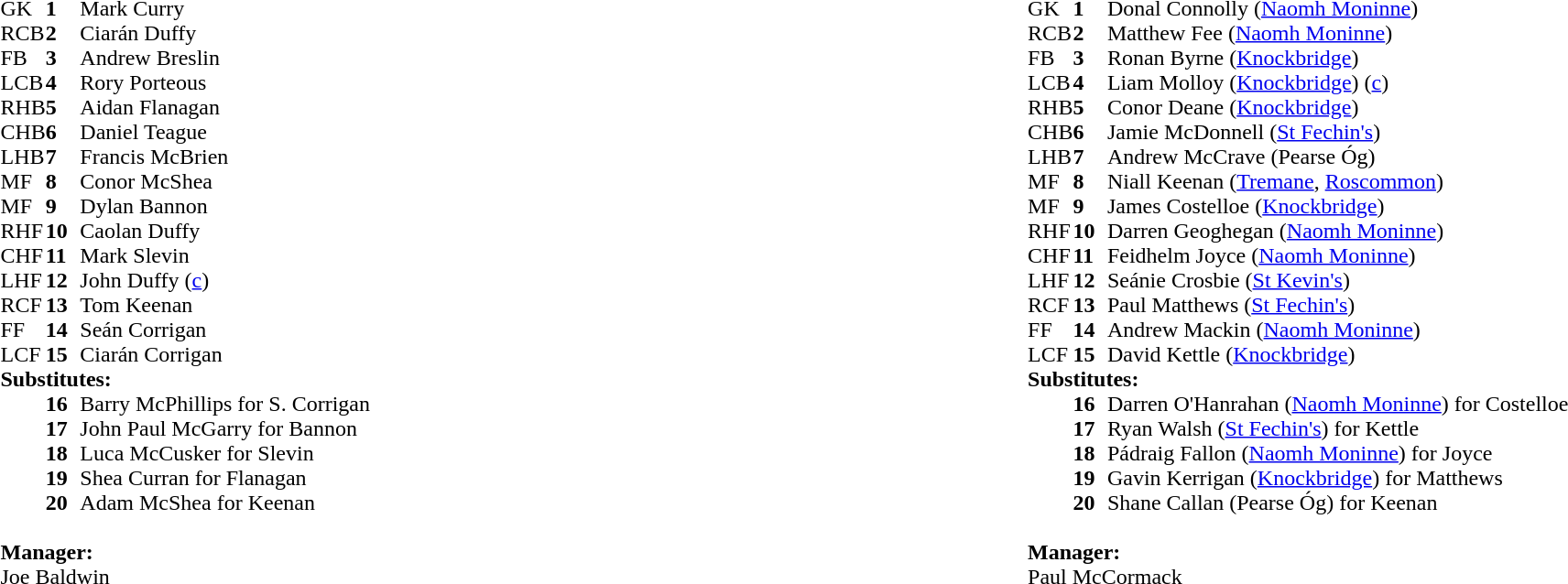<table style="width:100%;">
<tr>
<td style="vertical-align:top; width:50%"><br><table cellspacing="0" cellpadding="0">
<tr>
<th width="25"></th>
<th width="25"></th>
</tr>
<tr>
<td>GK</td>
<td><strong>1</strong></td>
<td>Mark Curry</td>
</tr>
<tr>
<td>RCB</td>
<td><strong>2</strong></td>
<td>Ciarán Duffy</td>
</tr>
<tr>
<td>FB</td>
<td><strong>3</strong></td>
<td>Andrew Breslin</td>
</tr>
<tr>
<td>LCB</td>
<td><strong>4</strong></td>
<td>Rory Porteous</td>
</tr>
<tr>
<td>RHB</td>
<td><strong>5</strong></td>
<td>Aidan Flanagan</td>
</tr>
<tr>
<td>CHB</td>
<td><strong>6</strong></td>
<td>Daniel Teague</td>
</tr>
<tr>
<td>LHB</td>
<td><strong>7</strong></td>
<td>Francis McBrien</td>
</tr>
<tr>
<td>MF</td>
<td><strong>8</strong></td>
<td>Conor McShea</td>
</tr>
<tr>
<td>MF</td>
<td><strong>9</strong></td>
<td>Dylan Bannon</td>
</tr>
<tr>
<td>RHF</td>
<td><strong>10</strong></td>
<td>Caolan Duffy</td>
</tr>
<tr>
<td>CHF</td>
<td><strong>11</strong></td>
<td>Mark Slevin</td>
</tr>
<tr>
<td>LHF</td>
<td><strong>12</strong></td>
<td>John Duffy (<a href='#'>c</a>)</td>
</tr>
<tr>
<td>RCF</td>
<td><strong>13</strong></td>
<td>Tom Keenan</td>
</tr>
<tr>
<td>FF</td>
<td><strong>14</strong></td>
<td>Seán Corrigan</td>
</tr>
<tr>
<td>LCF</td>
<td><strong>15</strong></td>
<td>Ciarán Corrigan</td>
</tr>
<tr>
<td colspan=3><strong>Substitutes:</strong></td>
</tr>
<tr>
<td></td>
<td><strong>16</strong></td>
<td>Barry McPhillips for S. Corrigan</td>
</tr>
<tr>
<td></td>
<td><strong>17</strong></td>
<td>John Paul McGarry for Bannon</td>
</tr>
<tr>
<td></td>
<td><strong>18</strong></td>
<td>Luca McCusker for Slevin</td>
</tr>
<tr>
<td></td>
<td><strong>19</strong></td>
<td>Shea Curran for Flanagan</td>
</tr>
<tr>
<td></td>
<td><strong>20</strong></td>
<td>Adam McShea for Keenan</td>
</tr>
<tr>
<td colspan=3><br><strong>Manager:</strong></td>
</tr>
<tr>
<td colspan="4">Joe Baldwin</td>
</tr>
</table>
</td>
<td style="vertical-align:top; width:50%"><br><table cellspacing="0" cellpadding="0" style="margin:auto">
<tr>
<th width="25"></th>
<th width="25"></th>
</tr>
<tr>
<td>GK</td>
<td><strong>1</strong></td>
<td>Donal Connolly (<a href='#'>Naomh Moninne</a>)</td>
</tr>
<tr>
<td>RCB</td>
<td><strong>2</strong></td>
<td>Matthew Fee (<a href='#'>Naomh Moninne</a>)</td>
</tr>
<tr>
<td>FB</td>
<td><strong>3</strong></td>
<td>Ronan Byrne (<a href='#'>Knockbridge</a>)</td>
</tr>
<tr>
<td>LCB</td>
<td><strong>4</strong></td>
<td>Liam Molloy (<a href='#'>Knockbridge</a>) (<a href='#'>c</a>)</td>
</tr>
<tr>
<td>RHB</td>
<td><strong>5</strong></td>
<td>Conor Deane (<a href='#'>Knockbridge</a>)</td>
</tr>
<tr>
<td>CHB</td>
<td><strong>6</strong></td>
<td>Jamie McDonnell (<a href='#'>St Fechin's</a>)</td>
</tr>
<tr>
<td>LHB</td>
<td><strong>7</strong></td>
<td>Andrew McCrave (Pearse Óg)</td>
</tr>
<tr>
<td>MF</td>
<td><strong>8</strong></td>
<td>Niall Keenan (<a href='#'>Tremane</a>, <a href='#'>Roscommon</a>)</td>
</tr>
<tr>
<td>MF</td>
<td><strong>9</strong></td>
<td>James Costelloe (<a href='#'>Knockbridge</a>)</td>
</tr>
<tr>
<td>RHF</td>
<td><strong>10</strong></td>
<td>Darren Geoghegan (<a href='#'>Naomh Moninne</a>)</td>
</tr>
<tr>
<td>CHF</td>
<td><strong>11</strong></td>
<td>Feidhelm Joyce (<a href='#'>Naomh Moninne</a>)</td>
</tr>
<tr>
<td>LHF</td>
<td><strong>12</strong></td>
<td>Seánie Crosbie (<a href='#'>St Kevin's</a>)</td>
</tr>
<tr>
<td>RCF</td>
<td><strong>13</strong></td>
<td>Paul Matthews (<a href='#'>St Fechin's</a>)</td>
</tr>
<tr>
<td>FF</td>
<td><strong>14</strong></td>
<td>Andrew Mackin (<a href='#'>Naomh Moninne</a>)</td>
</tr>
<tr>
<td>LCF</td>
<td><strong>15</strong></td>
<td>David Kettle (<a href='#'>Knockbridge</a>)</td>
</tr>
<tr>
<td colspan=3><strong>Substitutes:</strong></td>
</tr>
<tr>
<td></td>
<td><strong>16</strong></td>
<td>Darren O'Hanrahan (<a href='#'>Naomh Moninne</a>) for Costelloe</td>
</tr>
<tr>
<td></td>
<td><strong>17</strong></td>
<td>Ryan Walsh (<a href='#'>St Fechin's</a>) for Kettle</td>
</tr>
<tr>
<td></td>
<td><strong>18</strong></td>
<td>Pádraig Fallon (<a href='#'>Naomh Moninne</a>) for Joyce</td>
</tr>
<tr>
<td></td>
<td><strong>19</strong></td>
<td>Gavin Kerrigan (<a href='#'>Knockbridge</a>) for Matthews</td>
</tr>
<tr>
<td></td>
<td><strong>20</strong></td>
<td>Shane Callan (Pearse Óg) for Keenan</td>
</tr>
<tr>
<td colspan=3><br><strong>Manager:</strong></td>
</tr>
<tr>
<td colspan="4">Paul McCormack</td>
</tr>
<tr>
</tr>
</table>
</td>
</tr>
<tr>
</tr>
</table>
